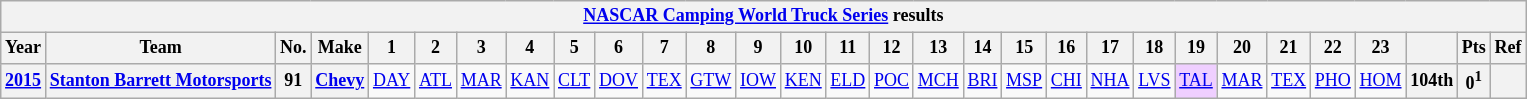<table class="wikitable" style="text-align:center; font-size:75%">
<tr>
<th colspan=30><a href='#'>NASCAR Camping World Truck Series</a> results</th>
</tr>
<tr>
<th>Year</th>
<th>Team</th>
<th>No.</th>
<th>Make</th>
<th>1</th>
<th>2</th>
<th>3</th>
<th>4</th>
<th>5</th>
<th>6</th>
<th>7</th>
<th>8</th>
<th>9</th>
<th>10</th>
<th>11</th>
<th>12</th>
<th>13</th>
<th>14</th>
<th>15</th>
<th>16</th>
<th>17</th>
<th>18</th>
<th>19</th>
<th>20</th>
<th>21</th>
<th>22</th>
<th>23</th>
<th></th>
<th>Pts</th>
<th>Ref</th>
</tr>
<tr>
<th><a href='#'>2015</a></th>
<th><a href='#'>Stanton Barrett Motorsports</a></th>
<th>91</th>
<th><a href='#'>Chevy</a></th>
<td><a href='#'>DAY</a></td>
<td><a href='#'>ATL</a></td>
<td><a href='#'>MAR</a></td>
<td><a href='#'>KAN</a></td>
<td><a href='#'>CLT</a></td>
<td><a href='#'>DOV</a></td>
<td><a href='#'>TEX</a></td>
<td><a href='#'>GTW</a></td>
<td><a href='#'>IOW</a></td>
<td><a href='#'>KEN</a></td>
<td><a href='#'>ELD</a></td>
<td><a href='#'>POC</a></td>
<td><a href='#'>MCH</a></td>
<td><a href='#'>BRI</a></td>
<td><a href='#'>MSP</a></td>
<td><a href='#'>CHI</a></td>
<td><a href='#'>NHA</a></td>
<td><a href='#'>LVS</a></td>
<td style="background:#EFCFFF;"><a href='#'>TAL</a><br></td>
<td><a href='#'>MAR</a></td>
<td><a href='#'>TEX</a></td>
<td><a href='#'>PHO</a></td>
<td><a href='#'>HOM</a></td>
<th>104th</th>
<th>0<sup>1</sup></th>
<th></th>
</tr>
</table>
